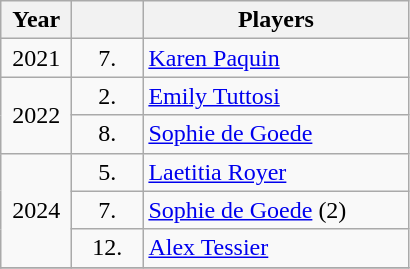<table class="wikitable">
<tr>
<th width=40>Year</th>
<th width=40></th>
<th width=170>Players</th>
</tr>
<tr>
<td align=center>2021</td>
<td align=center>7.</td>
<td><a href='#'>Karen Paquin</a></td>
</tr>
<tr>
<td rowspan=2 align=center>2022</td>
<td align=center>2.</td>
<td><a href='#'>Emily Tuttosi</a></td>
</tr>
<tr>
<td align=center>8.</td>
<td><a href='#'>Sophie de Goede</a></td>
</tr>
<tr>
<td rowspan=3 align=center>2024</td>
<td align=center>5.</td>
<td><a href='#'>Laetitia Royer</a></td>
</tr>
<tr>
<td align=center>7.</td>
<td><a href='#'>Sophie de Goede</a> (2)</td>
</tr>
<tr>
<td align=center>12.</td>
<td><a href='#'>Alex Tessier</a></td>
</tr>
<tr>
</tr>
</table>
